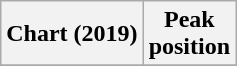<table class="wikitable plainrowheaders" style="text-align:center;">
<tr>
<th scope="col">Chart (2019)</th>
<th scope="col">Peak<br>position</th>
</tr>
<tr>
</tr>
</table>
